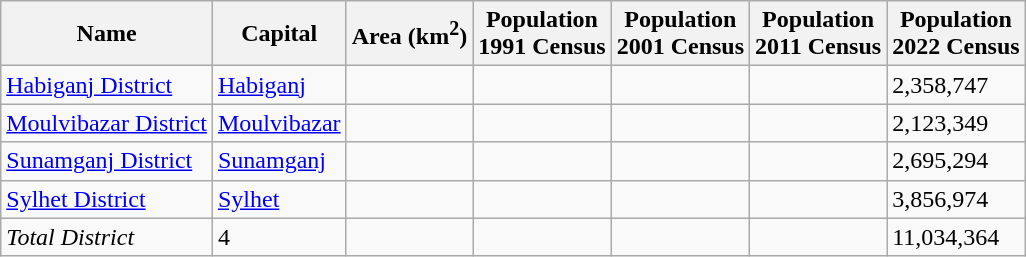<table class="wikitable sortable" style="margin-bottom: 0;">
<tr>
<th>Name</th>
<th>Capital</th>
<th>Area (km<sup>2</sup>)</th>
<th>Population <br> 1991 Census</th>
<th>Population <br> 2001 Census</th>
<th>Population <br> 2011 Census</th>
<th>Population<br>2022 Census</th>
</tr>
<tr>
<td><a href='#'>Habiganj District</a></td>
<td><a href='#'>Habiganj</a></td>
<td></td>
<td></td>
<td></td>
<td></td>
<td>2,358,747</td>
</tr>
<tr>
<td><a href='#'>Moulvibazar District</a></td>
<td><a href='#'>Moulvibazar</a></td>
<td></td>
<td></td>
<td></td>
<td></td>
<td>2,123,349</td>
</tr>
<tr>
<td><a href='#'>Sunamganj District</a></td>
<td><a href='#'>Sunamganj</a></td>
<td></td>
<td></td>
<td></td>
<td></td>
<td>2,695,294</td>
</tr>
<tr>
<td><a href='#'>Sylhet District</a></td>
<td><a href='#'>Sylhet</a></td>
<td></td>
<td></td>
<td></td>
<td></td>
<td>3,856,974</td>
</tr>
<tr>
<td><em>Total District</em></td>
<td>4</td>
<td></td>
<td></td>
<td></td>
<td></td>
<td>11,034,364</td>
</tr>
</table>
